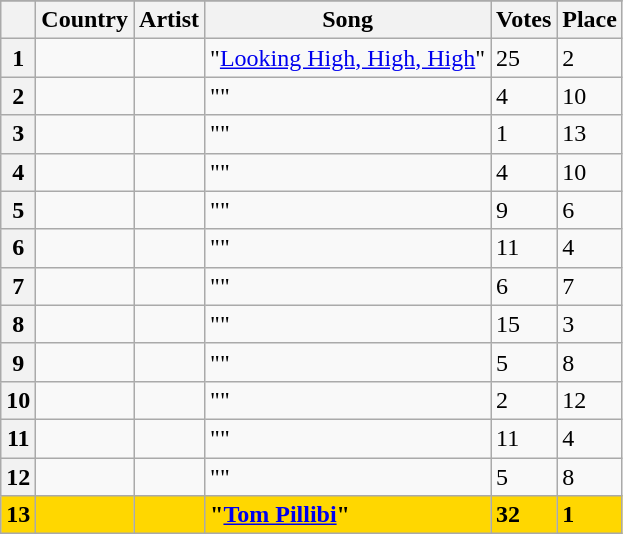<table class="sortable wikitable plainrowheaders">
<tr>
</tr>
<tr>
<th scope="col"></th>
<th scope="col">Country</th>
<th scope="col">Artist</th>
<th scope="col">Song</th>
<th scope="col" class="unsortable">Votes</th>
<th scope="col">Place</th>
</tr>
<tr>
<th scope="row" style="text-align:center;">1</th>
<td></td>
<td></td>
<td>"<a href='#'>Looking High, High, High</a>"</td>
<td>25</td>
<td>2</td>
</tr>
<tr>
<th scope="row" style="text-align:center;">2</th>
<td></td>
<td></td>
<td>""</td>
<td>4</td>
<td>10</td>
</tr>
<tr>
<th scope="row" style="text-align:center;">3</th>
<td></td>
<td></td>
<td>""</td>
<td>1</td>
<td>13</td>
</tr>
<tr>
<th scope="row" style="text-align:center;">4</th>
<td></td>
<td></td>
<td>""</td>
<td>4</td>
<td>10</td>
</tr>
<tr>
<th scope="row" style="text-align:center;">5</th>
<td></td>
<td></td>
<td>""</td>
<td>9</td>
<td>6</td>
</tr>
<tr>
<th scope="row" style="text-align:center;">6</th>
<td></td>
<td></td>
<td>""</td>
<td>11</td>
<td>4</td>
</tr>
<tr>
<th scope="row" style="text-align:center;">7</th>
<td></td>
<td></td>
<td>""</td>
<td>6</td>
<td>7</td>
</tr>
<tr>
<th scope="row" style="text-align:center;">8</th>
<td></td>
<td></td>
<td>""</td>
<td>15</td>
<td>3</td>
</tr>
<tr>
<th scope="row" style="text-align:center;">9</th>
<td></td>
<td></td>
<td>""</td>
<td>5</td>
<td>8</td>
</tr>
<tr>
<th scope="row" style="text-align:center;">10</th>
<td></td>
<td></td>
<td>""</td>
<td>2</td>
<td>12</td>
</tr>
<tr>
<th scope="row" style="text-align:center;">11</th>
<td></td>
<td></td>
<td>""</td>
<td>11</td>
<td>4</td>
</tr>
<tr>
<th scope="row" style="text-align:center;">12</th>
<td></td>
<td></td>
<td>""</td>
<td>5</td>
<td>8</td>
</tr>
<tr style="font-weight:bold; background:gold">
<th scope="row" style="text-align:center; font-weight:bold; background:gold">13</th>
<td></td>
<td></td>
<td>"<a href='#'>Tom Pillibi</a>"</td>
<td>32</td>
<td>1</td>
</tr>
</table>
